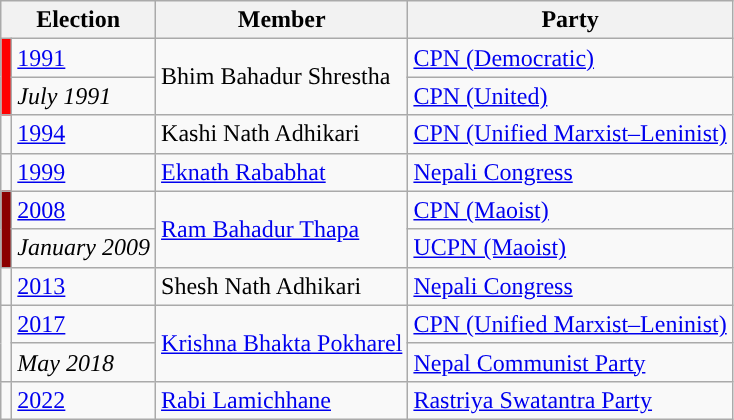<table class="wikitable">
<tr>
<th colspan="2">Election</th>
<th>Member</th>
<th>Party</th>
</tr>
<tr>
<td rowspan="2" style="background-color:red"></td>
<td><a href='#'>1991</a></td>
<td rowspan="2">Bhim Bahadur Shrestha</td>
<td><a href='#'>CPN (Democratic)</a></td>
</tr>
<tr>
<td><em>July 1991</em></td>
<td><a href='#'>CPN (United)</a></td>
</tr>
<tr>
<td style="background-color:"></td>
<td><a href='#'>1994</a></td>
<td>Kashi Nath Adhikari</td>
<td><a href='#'>CPN (Unified Marxist–Leninist)</a></td>
</tr>
<tr>
<td style="background-color:"></td>
<td><a href='#'>1999</a></td>
<td><a href='#'>Eknath Rababhat</a></td>
<td><a href='#'>Nepali Congress</a></td>
</tr>
<tr>
<td rowspan="2" style="background-color:darkred"></td>
<td><a href='#'>2008</a></td>
<td rowspan="2"><a href='#'>Ram Bahadur Thapa</a></td>
<td><a href='#'>CPN (Maoist)</a></td>
</tr>
<tr>
<td><em>January 2009</em></td>
<td><a href='#'>UCPN (Maoist)</a></td>
</tr>
<tr>
<td style="background-color:"></td>
<td><a href='#'>2013</a></td>
<td>Shesh Nath Adhikari</td>
<td><a href='#'>Nepali Congress</a></td>
</tr>
<tr>
<td rowspan="2" style="background-color:"></td>
<td><a href='#'>2017</a></td>
<td rowspan="2"><a href='#'>Krishna Bhakta Pokharel</a></td>
<td><a href='#'>CPN (Unified Marxist–Leninist)</a></td>
</tr>
<tr>
<td><em>May 2018</em></td>
<td><a href='#'>Nepal Communist Party</a></td>
</tr>
<tr>
<td rowspan="2" style="background-color:"></td>
<td><a href='#'>2022</a></td>
<td rowspan="2"><a href='#'>Rabi Lamichhane</a></td>
<td><a href='#'>Rastriya Swatantra Party</a></td>
</tr>
</table>
